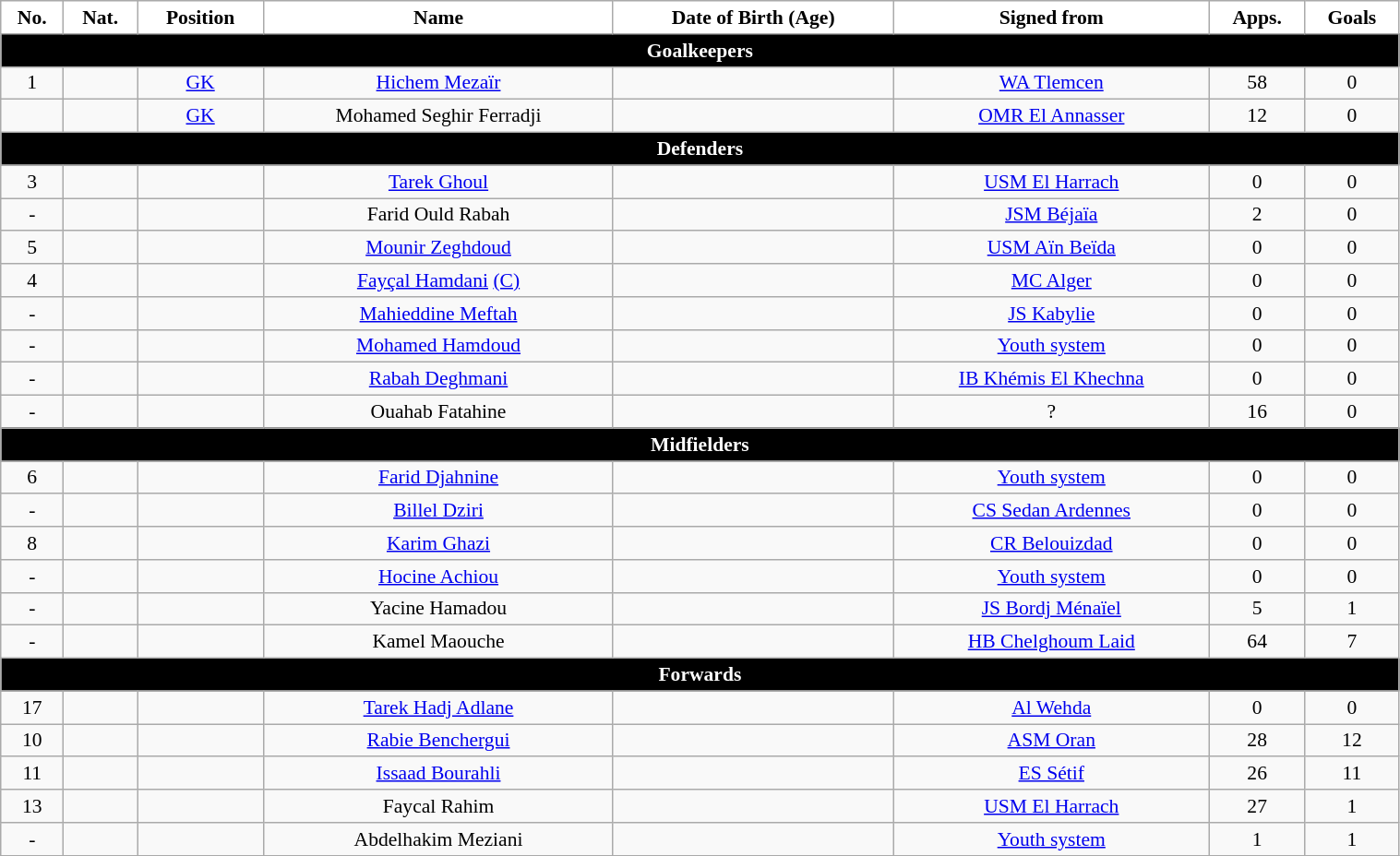<table class="wikitable" style="text-align:center; font-size:90%; width:80%">
<tr>
<th style="background:white; color:black; text-align:center;">No.</th>
<th style="background:white; color:black; text-align:center;">Nat.</th>
<th style="background:white; color:black; text-align:center;">Position</th>
<th style="background:white; color:black; text-align:center;">Name</th>
<th style="background:white; color:black; text-align:center;">Date of Birth (Age)</th>
<th style="background:white; color:black; text-align:center;">Signed from</th>
<th style="background:white; color:black; text-align:center;">Apps.</th>
<th style="background:white; color:black; text-align:center;">Goals</th>
</tr>
<tr>
<th colspan="10" style="background:#000000; color:white; text-align:center">Goalkeepers</th>
</tr>
<tr>
<td>1</td>
<td></td>
<td><a href='#'>GK</a></td>
<td><a href='#'>Hichem Mezaïr</a></td>
<td></td>
<td> <a href='#'>WA Tlemcen</a></td>
<td>58</td>
<td>0</td>
</tr>
<tr>
<td></td>
<td></td>
<td><a href='#'>GK</a></td>
<td>Mohamed Seghir Ferradji</td>
<td></td>
<td> <a href='#'>OMR El Annasser</a></td>
<td>12</td>
<td>0</td>
</tr>
<tr>
<th colspan="10" style="background:#000000; color:white; text-align:center">Defenders</th>
</tr>
<tr>
<td>3</td>
<td></td>
<td></td>
<td><a href='#'>Tarek Ghoul</a></td>
<td></td>
<td> <a href='#'>USM El Harrach</a></td>
<td>0</td>
<td>0</td>
</tr>
<tr>
<td>-</td>
<td></td>
<td></td>
<td>Farid Ould Rabah</td>
<td></td>
<td> <a href='#'>JSM Béjaïa</a></td>
<td>2</td>
<td>0</td>
</tr>
<tr>
<td>5</td>
<td></td>
<td></td>
<td><a href='#'>Mounir Zeghdoud</a></td>
<td></td>
<td> <a href='#'>USM Aïn Beïda</a></td>
<td>0</td>
<td>0</td>
</tr>
<tr>
<td>4</td>
<td></td>
<td></td>
<td><a href='#'>Fayçal Hamdani</a> <a href='#'>(C)</a></td>
<td></td>
<td> <a href='#'>MC Alger</a></td>
<td>0</td>
<td>0</td>
</tr>
<tr>
<td>-</td>
<td></td>
<td></td>
<td><a href='#'>Mahieddine Meftah</a></td>
<td></td>
<td> <a href='#'>JS Kabylie</a></td>
<td>0</td>
<td>0</td>
</tr>
<tr>
<td>-</td>
<td></td>
<td></td>
<td><a href='#'>Mohamed Hamdoud</a></td>
<td></td>
<td><a href='#'>Youth system</a></td>
<td>0</td>
<td>0</td>
</tr>
<tr>
<td>-</td>
<td></td>
<td></td>
<td><a href='#'>Rabah Deghmani</a></td>
<td></td>
<td> <a href='#'>IB Khémis El Khechna</a></td>
<td>0</td>
<td>0</td>
</tr>
<tr>
<td>-</td>
<td></td>
<td></td>
<td>Ouahab Fatahine</td>
<td></td>
<td> ?</td>
<td>16</td>
<td>0</td>
</tr>
<tr>
<th colspan="10" style="background:#000000; color:white; text-align:center">Midfielders</th>
</tr>
<tr>
<td>6</td>
<td></td>
<td></td>
<td><a href='#'>Farid Djahnine</a></td>
<td></td>
<td><a href='#'>Youth system</a></td>
<td>0</td>
<td>0</td>
</tr>
<tr>
<td>-</td>
<td></td>
<td></td>
<td><a href='#'>Billel Dziri</a></td>
<td></td>
<td> <a href='#'>CS Sedan Ardennes</a></td>
<td>0</td>
<td>0</td>
</tr>
<tr>
<td>8</td>
<td></td>
<td></td>
<td><a href='#'>Karim Ghazi</a></td>
<td></td>
<td> <a href='#'>CR Belouizdad</a></td>
<td>0</td>
<td>0</td>
</tr>
<tr>
<td>-</td>
<td></td>
<td></td>
<td><a href='#'>Hocine Achiou</a></td>
<td></td>
<td><a href='#'>Youth system</a></td>
<td>0</td>
<td>0</td>
</tr>
<tr>
<td>-</td>
<td></td>
<td></td>
<td>Yacine Hamadou</td>
<td></td>
<td> <a href='#'>JS Bordj Ménaïel</a></td>
<td>5</td>
<td>1</td>
</tr>
<tr>
<td>-</td>
<td></td>
<td></td>
<td>Kamel Maouche</td>
<td></td>
<td> <a href='#'>HB Chelghoum Laid</a></td>
<td>64</td>
<td>7</td>
</tr>
<tr>
<th colspan="10" style="background:#000000; color:white; text-align:center">Forwards</th>
</tr>
<tr>
<td>17</td>
<td></td>
<td></td>
<td><a href='#'>Tarek Hadj Adlane</a></td>
<td></td>
<td> <a href='#'>Al Wehda</a></td>
<td>0</td>
<td>0</td>
</tr>
<tr>
<td>10</td>
<td></td>
<td></td>
<td><a href='#'>Rabie Benchergui</a></td>
<td></td>
<td> <a href='#'>ASM Oran</a></td>
<td>28</td>
<td>12</td>
</tr>
<tr>
<td>11</td>
<td></td>
<td></td>
<td><a href='#'>Issaad Bourahli</a></td>
<td></td>
<td> <a href='#'>ES Sétif</a></td>
<td>26</td>
<td>11</td>
</tr>
<tr>
<td>13</td>
<td></td>
<td></td>
<td>Faycal Rahim</td>
<td></td>
<td> <a href='#'>USM El Harrach</a></td>
<td>27</td>
<td>1</td>
</tr>
<tr>
<td>-</td>
<td></td>
<td></td>
<td>Abdelhakim Meziani</td>
<td></td>
<td><a href='#'>Youth system</a></td>
<td>1</td>
<td>1</td>
</tr>
<tr>
</tr>
</table>
